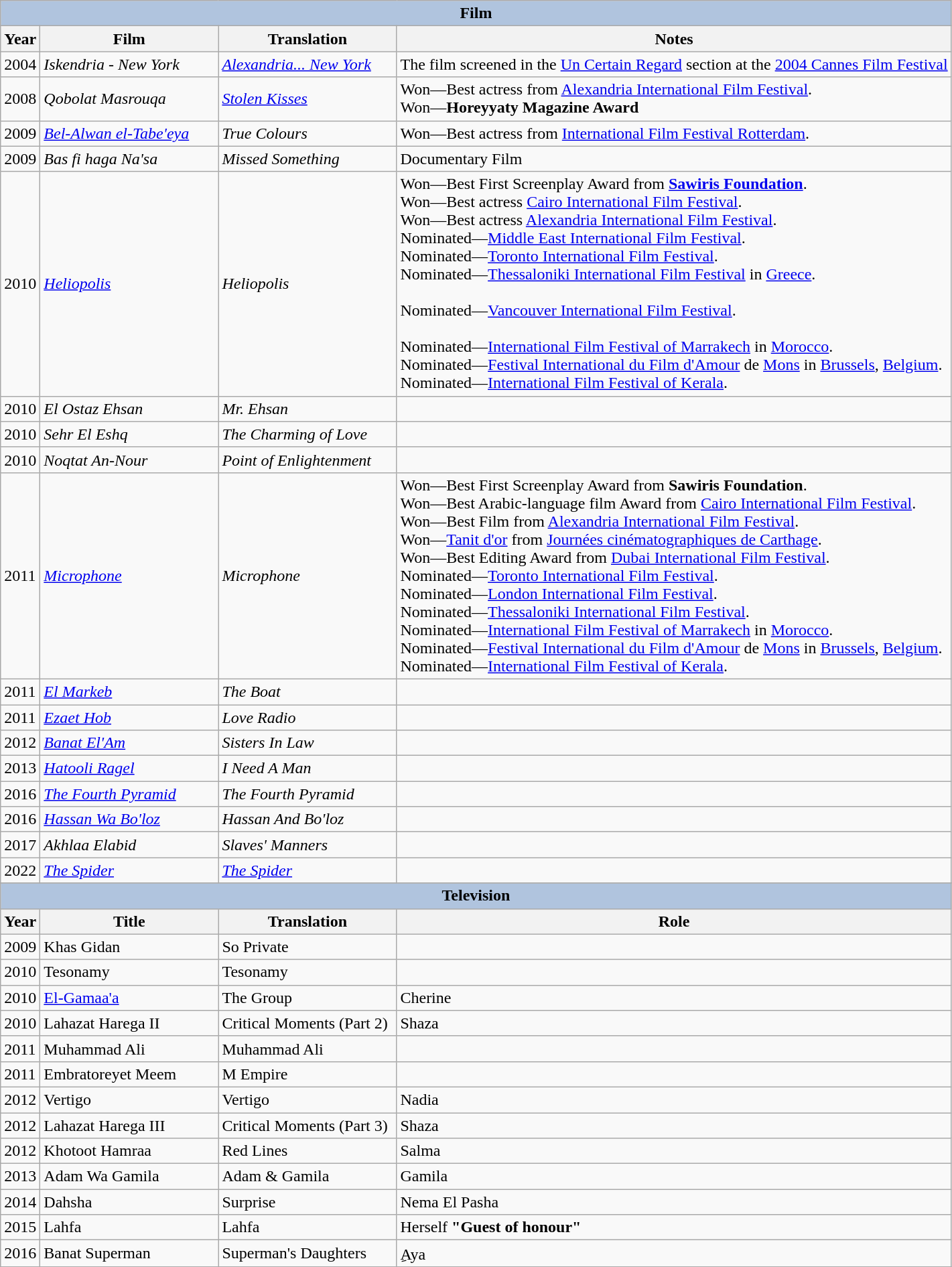<table class="wikitable" style="font-size: 100%;">
<tr>
<th colspan="4" style="background: LightSteelBlue;">Film</th>
</tr>
<tr>
<th align="center">Year</th>
<th width="170">Film</th>
<th width="170">Translation</th>
<th>Notes</th>
</tr>
<tr>
<td>2004</td>
<td><em>Iskendria - New York</em></td>
<td><em><a href='#'>Alexandria... New York</a></em></td>
<td>The film screened in the <a href='#'>Un Certain Regard</a> section at the <a href='#'>2004 Cannes Film Festival</a></td>
</tr>
<tr>
<td>2008</td>
<td><em>Qobolat Masrouqa</em></td>
<td><em><a href='#'>Stolen Kisses</a></em></td>
<td>Won—Best actress from <a href='#'>Alexandria International Film Festival</a>. <br> Won—<strong>Horeyyaty Magazine Award</strong></td>
</tr>
<tr>
<td>2009</td>
<td><em><a href='#'>Bel-Alwan el-Tabe'eya</a></em></td>
<td><em>True Colours</em></td>
<td>Won—Best actress from <a href='#'>International Film Festival Rotterdam</a>.</td>
</tr>
<tr>
<td>2009</td>
<td><em>Bas fi haga Na'sa</em></td>
<td><em>Missed Something</em></td>
<td>Documentary Film</td>
</tr>
<tr>
<td>2010</td>
<td><em><a href='#'>Heliopolis</a></em></td>
<td><em>Heliopolis</em></td>
<td>Won—Best First Screenplay Award from <strong><a href='#'>Sawiris Foundation</a></strong>.<br> Won—Best actress <a href='#'>Cairo International Film Festival</a>.<br> Won—Best actress <a href='#'>Alexandria International Film Festival</a>. <br> Nominated—<a href='#'>Middle East International Film Festival</a>.<br> Nominated—<a href='#'>Toronto International Film Festival</a>.<br> Nominated—<a href='#'>Thessaloniki International Film Festival</a> in <a href='#'>Greece</a>.<br> <br> Nominated—<a href='#'>Vancouver International Film Festival</a>.<br> <br> Nominated—<a href='#'>International Film Festival of Marrakech</a> in <a href='#'>Morocco</a>.<br> Nominated—<a href='#'>Festival International du Film d'Amour</a> de <a href='#'>Mons</a> in <a href='#'>Brussels</a>, <a href='#'>Belgium</a>.<br> Nominated—<a href='#'>International Film Festival of Kerala</a>.</td>
</tr>
<tr>
<td>2010</td>
<td><em>El Ostaz Ehsan</em></td>
<td><em>Mr. Ehsan</em></td>
<td></td>
</tr>
<tr>
<td>2010</td>
<td><em>Sehr El Eshq</em></td>
<td><em>The Charming of Love</em></td>
<td></td>
</tr>
<tr>
<td>2010</td>
<td><em>Noqtat An-Nour</em></td>
<td><em>Point of Enlightenment</em></td>
<td></td>
</tr>
<tr>
<td>2011</td>
<td><em><a href='#'>Microphone</a></em></td>
<td><em>Microphone</em></td>
<td>Won—Best First Screenplay Award from <strong>Sawiris Foundation</strong>.<br> Won—Best Arabic-language film Award from <a href='#'>Cairo International Film Festival</a>. <br> Won—Best Film from <a href='#'>Alexandria International Film Festival</a>. <br> Won—<a href='#'>Tanit d'or</a> from <a href='#'>Journées cinématographiques de Carthage</a>.<br> Won—Best Editing Award  from <a href='#'>Dubai International Film Festival</a>.<br> Nominated—<a href='#'>Toronto International Film Festival</a>.<br> Nominated—<a href='#'>London International Film Festival</a>.<br> Nominated—<a href='#'>Thessaloniki International Film Festival</a>.<br> Nominated—<a href='#'>International Film Festival of Marrakech</a> in <a href='#'>Morocco</a>.<br> Nominated—<a href='#'>Festival International du Film d'Amour</a> de <a href='#'>Mons</a> in <a href='#'>Brussels</a>, <a href='#'>Belgium</a>.<br> Nominated—<a href='#'>International Film Festival of Kerala</a>.</td>
</tr>
<tr>
<td>2011</td>
<td><em><a href='#'>El Markeb</a></em></td>
<td><em>The Boat</em></td>
<td></td>
</tr>
<tr>
<td>2011</td>
<td><em><a href='#'>Ezaet Hob</a></em></td>
<td><em>Love Radio</em></td>
<td></td>
</tr>
<tr>
<td>2012</td>
<td><em><a href='#'>Banat El'Am</a></em></td>
<td><em>Sisters In Law</em></td>
<td></td>
</tr>
<tr>
<td>2013</td>
<td><em><a href='#'>Hatooli Ragel</a></em></td>
<td><em>I Need A Man</em></td>
<td></td>
</tr>
<tr>
<td>2016</td>
<td><em><a href='#'>The Fourth Pyramid</a></em></td>
<td><em>The Fourth Pyramid</em></td>
<td></td>
</tr>
<tr>
<td>2016</td>
<td><em><a href='#'>Hassan Wa Bo'loz</a></em></td>
<td><em>Hassan And Bo'loz</em></td>
</tr>
<tr>
<td>2017</td>
<td><em>Akhlaa Elabid</em></td>
<td><em>Slaves' Manners</em></td>
<td></td>
</tr>
<tr>
<td>2022</td>
<td><em><a href='#'>The Spider</a></em></td>
<td><em><a href='#'>The Spider</a></em></td>
<td></td>
</tr>
<tr>
</tr>
<tr>
<th colspan="4" style="background: LightSteelBlue;">Television</th>
</tr>
<tr>
<th>Year</th>
<th>Title</th>
<th>Translation</th>
<th class="unsortable">Role</th>
</tr>
<tr>
<td>2009</td>
<td>Khas Gidan</td>
<td>So Private</td>
<td></td>
</tr>
<tr>
<td>2010</td>
<td>Tesonamy</td>
<td>Tesonamy</td>
<td></td>
</tr>
<tr>
<td>2010</td>
<td><a href='#'>El-Gamaa'a</a></td>
<td>The Group</td>
<td>Cherine</td>
</tr>
<tr>
<td>2010</td>
<td>Lahazat Harega II</td>
<td>Critical Moments (Part 2)</td>
<td>Shaza</td>
</tr>
<tr>
<td>2011</td>
<td>Muhammad Ali</td>
<td>Muhammad Ali</td>
<td></td>
</tr>
<tr>
<td>2011</td>
<td>Embratoreyet Meem</td>
<td>M Empire</td>
<td></td>
</tr>
<tr>
<td>2012</td>
<td>Vertigo</td>
<td>Vertigo</td>
<td>Nadia</td>
</tr>
<tr>
<td>2012</td>
<td>Lahazat Harega III</td>
<td>Critical Moments (Part 3)</td>
<td>Shaza</td>
</tr>
<tr>
<td>2012</td>
<td>Khotoot Hamraa</td>
<td>Red Lines</td>
<td>Salma</td>
</tr>
<tr>
<td>2013</td>
<td>Adam Wa Gamila</td>
<td>Adam & Gamila</td>
<td>Gamila</td>
</tr>
<tr>
<td>2014</td>
<td>Dahsha</td>
<td>Surprise</td>
<td>Nema El Pasha</td>
</tr>
<tr>
<td>2015</td>
<td>Lahfa</td>
<td>Lahfa</td>
<td>Herself <strong>"Guest of honour"</strong> </td>
</tr>
<tr>
<td>2016</td>
<td>Banat Superman</td>
<td>Superman's Daughters</td>
<td>ِAya</td>
</tr>
<tr>
</tr>
</table>
